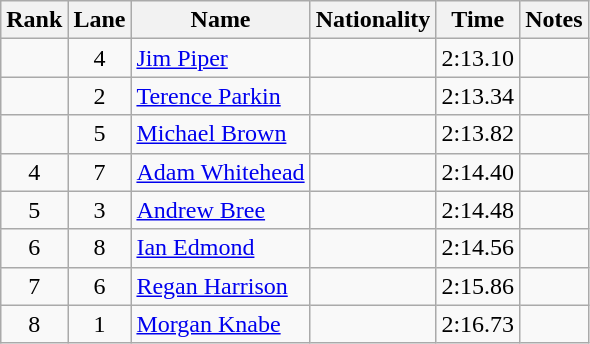<table class="wikitable sortable" style="text-align:center">
<tr>
<th>Rank</th>
<th>Lane</th>
<th>Name</th>
<th>Nationality</th>
<th>Time</th>
<th>Notes</th>
</tr>
<tr>
<td></td>
<td>4</td>
<td align=left><a href='#'>Jim Piper</a></td>
<td align=left></td>
<td>2:13.10</td>
<td></td>
</tr>
<tr>
<td></td>
<td>2</td>
<td align=left><a href='#'>Terence Parkin</a></td>
<td align=left></td>
<td>2:13.34</td>
<td></td>
</tr>
<tr>
<td></td>
<td>5</td>
<td align=left><a href='#'>Michael Brown</a></td>
<td align=left></td>
<td>2:13.82</td>
<td></td>
</tr>
<tr>
<td>4</td>
<td>7</td>
<td align=left><a href='#'>Adam Whitehead</a></td>
<td align=left></td>
<td>2:14.40</td>
<td></td>
</tr>
<tr>
<td>5</td>
<td>3</td>
<td align=left><a href='#'>Andrew Bree</a></td>
<td align=left></td>
<td>2:14.48</td>
<td></td>
</tr>
<tr>
<td>6</td>
<td>8</td>
<td align=left><a href='#'>Ian Edmond</a></td>
<td align=left></td>
<td>2:14.56</td>
<td></td>
</tr>
<tr>
<td>7</td>
<td>6</td>
<td align=left><a href='#'>Regan Harrison</a></td>
<td align=left></td>
<td>2:15.86</td>
<td></td>
</tr>
<tr>
<td>8</td>
<td>1</td>
<td align=left><a href='#'>Morgan Knabe</a></td>
<td align=left></td>
<td>2:16.73</td>
<td></td>
</tr>
</table>
